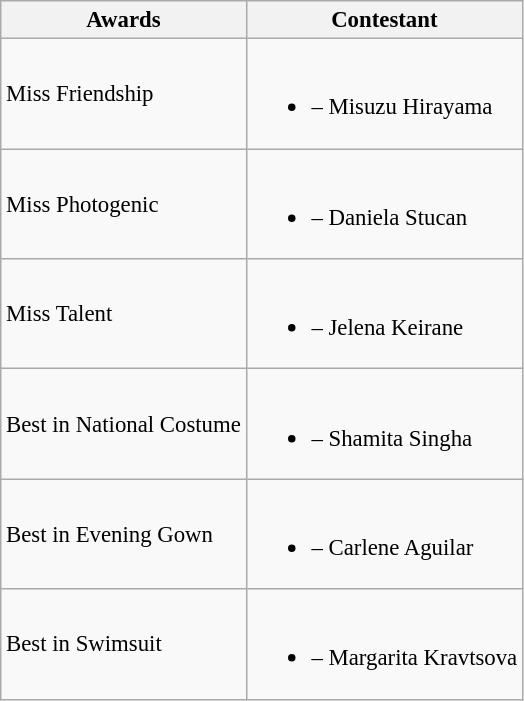<table class="wikitable sortable" style="font-size:95%;">
<tr>
<th>Awards</th>
<th>Contestant</th>
</tr>
<tr>
<td>Miss Friendship</td>
<td><br><ul><li> – Misuzu Hirayama</li></ul></td>
</tr>
<tr>
<td>Miss Photogenic</td>
<td><br><ul><li> – Daniela Stucan</li></ul></td>
</tr>
<tr>
<td>Miss Talent</td>
<td><br><ul><li> – Jelena Keirane</li></ul></td>
</tr>
<tr>
<td>Best in National Costume</td>
<td><br><ul><li> – Shamita Singha</li></ul></td>
</tr>
<tr>
<td>Best in Evening Gown</td>
<td><br><ul><li> – Carlene Aguilar</li></ul></td>
</tr>
<tr>
<td>Best in Swimsuit</td>
<td><br><ul><li> – Margarita Kravtsova</li></ul></td>
</tr>
</table>
